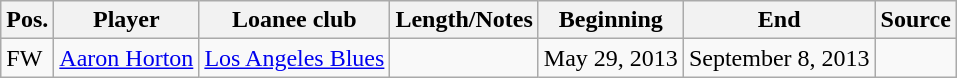<table class="wikitable sortable" style="text-align: left">
<tr>
<th><strong>Pos.</strong></th>
<th><strong>Player</strong></th>
<th><strong>Loanee club</strong></th>
<th><strong>Length/Notes</strong></th>
<th><strong>Beginning</strong></th>
<th><strong>End</strong></th>
<th><strong>Source</strong></th>
</tr>
<tr>
<td>FW</td>
<td> <a href='#'>Aaron Horton</a></td>
<td> <a href='#'>Los Angeles Blues</a></td>
<td></td>
<td>May 29, 2013</td>
<td>September 8, 2013</td>
<td align=center></td>
</tr>
</table>
